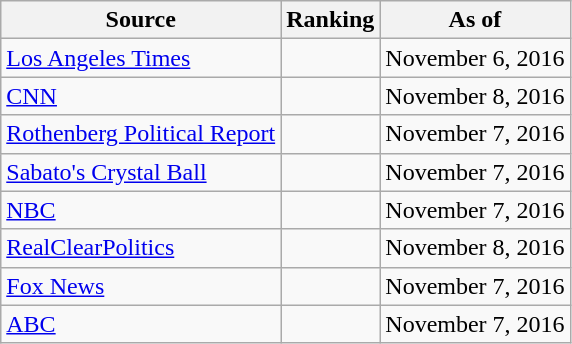<table class="wikitable" style="text-align:center">
<tr>
<th>Source</th>
<th>Ranking</th>
<th>As of</th>
</tr>
<tr>
<td align="left"><a href='#'>Los Angeles Times</a></td>
<td></td>
<td>November 6, 2016</td>
</tr>
<tr>
<td align="left"><a href='#'>CNN</a></td>
<td></td>
<td>November 8, 2016</td>
</tr>
<tr>
<td align=left><a href='#'>Rothenberg Political Report</a></td>
<td></td>
<td>November 7, 2016</td>
</tr>
<tr>
<td align="left"><a href='#'>Sabato's Crystal Ball</a></td>
<td></td>
<td>November 7, 2016</td>
</tr>
<tr>
<td align="left"><a href='#'>NBC</a></td>
<td></td>
<td>November 7, 2016</td>
</tr>
<tr>
<td align="left"><a href='#'>RealClearPolitics</a></td>
<td></td>
<td>November 8, 2016</td>
</tr>
<tr>
<td align="left"><a href='#'>Fox News</a></td>
<td></td>
<td>November 7, 2016</td>
</tr>
<tr>
<td align="left"><a href='#'>ABC</a></td>
<td></td>
<td>November 7, 2016</td>
</tr>
</table>
